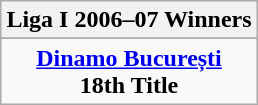<table class="wikitable" style="text-align: center; margin: 0 auto;">
<tr>
<th>Liga I 2006–07 Winners</th>
</tr>
<tr>
</tr>
<tr>
<td><strong><a href='#'>Dinamo București</a></strong><br><strong>18th Title</strong></td>
</tr>
</table>
